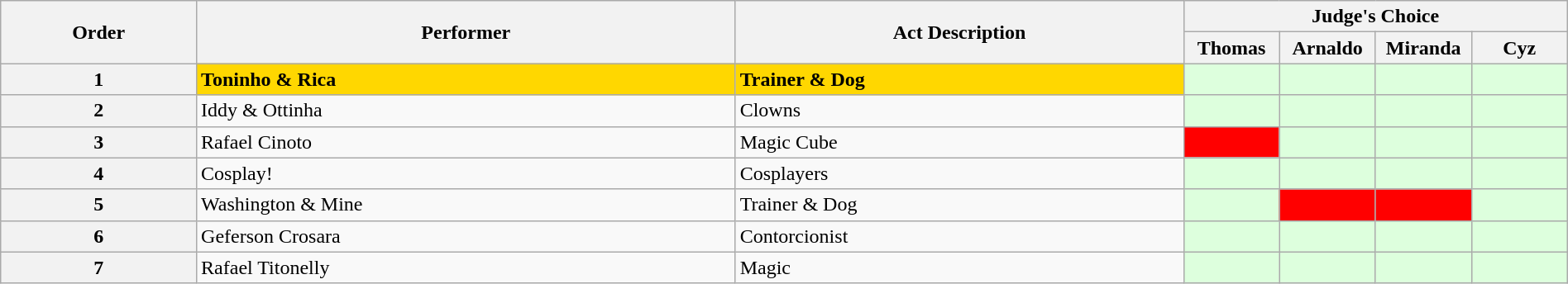<table class="wikitable" width="100%">
<tr>
<th rowspan=2>Order</th>
<th rowspan=2>Performer</th>
<th rowspan=2>Act Description</th>
<th colspan=4>Judge's Choice</th>
</tr>
<tr>
<th width="70">Thomas</th>
<th width="70">Arnaldo</th>
<th width="70">Miranda</th>
<th width="70">Cyz</th>
</tr>
<tr>
<th>1</th>
<td bgcolor="FFD700"><strong>Toninho & Rica</strong></td>
<td bgcolor="FFD700"><strong>Trainer & Dog</strong></td>
<td bgcolor="DDFFDD"></td>
<td bgcolor="DDFFDD"></td>
<td bgcolor="DDFFDD"></td>
<td bgcolor="DDFFDD"></td>
</tr>
<tr>
<th>2</th>
<td>Iddy & Ottinha</td>
<td>Clowns</td>
<td bgcolor="DDFFDD"></td>
<td bgcolor="DDFFDD"></td>
<td bgcolor="DDFFDD"></td>
<td bgcolor="DDFFDD"></td>
</tr>
<tr>
<th>3</th>
<td>Rafael Cinoto</td>
<td>Magic Cube</td>
<td bgcolor="FF0000"></td>
<td bgcolor="DDFFDD"></td>
<td bgcolor="DDFFDD"></td>
<td bgcolor="DDFFDD"></td>
</tr>
<tr>
<th>4</th>
<td>Cosplay!</td>
<td>Cosplayers</td>
<td bgcolor="DDFFDD"></td>
<td bgcolor="DDFFDD"></td>
<td bgcolor="DDFFDD"></td>
<td bgcolor="DDFFDD"></td>
</tr>
<tr>
<th>5</th>
<td>Washington & Mine</td>
<td>Trainer & Dog</td>
<td bgcolor="DDFFDD"></td>
<td bgcolor="FF0000"></td>
<td bgcolor="FF0000"></td>
<td bgcolor="DDFFDD"></td>
</tr>
<tr>
<th>6</th>
<td>Geferson Crosara</td>
<td>Contorcionist</td>
<td bgcolor="DDFFDD"></td>
<td bgcolor="DDFFDD"></td>
<td bgcolor="DDFFDD"></td>
<td bgcolor="DDFFDD"></td>
</tr>
<tr>
<th>7</th>
<td>Rafael Titonelly</td>
<td>Magic</td>
<td bgcolor="DDFFDD"></td>
<td bgcolor="DDFFDD"></td>
<td bgcolor="DDFFDD"></td>
<td bgcolor="DDFFDD"></td>
</tr>
</table>
